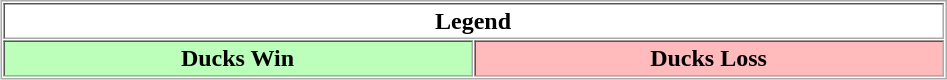<table align="center" border="1" cellpadding="2" cellspacing="1" style="border:1px solid #aaa">
<tr>
<th colspan="2">Legend</th>
</tr>
<tr>
<th bgcolor="bbffbb" width="307px">Ducks Win</th>
<th bgcolor="ffbbbb" width="307px">Ducks Loss</th>
</tr>
</table>
